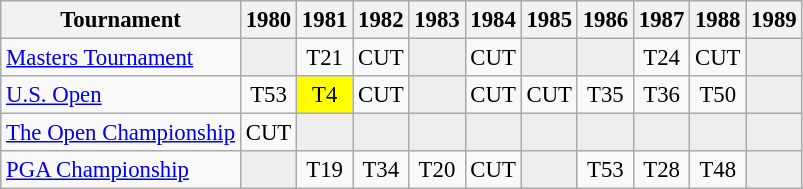<table class="wikitable" style="font-size:95%;text-align:center;">
<tr>
<th>Tournament</th>
<th>1980</th>
<th>1981</th>
<th>1982</th>
<th>1983</th>
<th>1984</th>
<th>1985</th>
<th>1986</th>
<th>1987</th>
<th>1988</th>
<th>1989</th>
</tr>
<tr>
<td align=left><a href='#'>Masters Tournament</a></td>
<td style="background:#eeeeee;"></td>
<td>T21</td>
<td>CUT</td>
<td style="background:#eeeeee;"></td>
<td>CUT</td>
<td style="background:#eeeeee;"></td>
<td style="background:#eeeeee;"></td>
<td>T24</td>
<td>CUT</td>
<td style="background:#eeeeee;"></td>
</tr>
<tr>
<td align=left><a href='#'>U.S. Open</a></td>
<td>T53</td>
<td style="background:yellow;">T4</td>
<td>CUT</td>
<td style="background:#eeeeee;"></td>
<td>CUT</td>
<td>CUT</td>
<td>T35</td>
<td>T36</td>
<td>T50</td>
<td style="background:#eeeeee;"></td>
</tr>
<tr>
<td align=left><a href='#'>The Open Championship</a></td>
<td>CUT</td>
<td style="background:#eeeeee;"></td>
<td style="background:#eeeeee;"></td>
<td style="background:#eeeeee;"></td>
<td style="background:#eeeeee;"></td>
<td style="background:#eeeeee;"></td>
<td style="background:#eeeeee;"></td>
<td style="background:#eeeeee;"></td>
<td style="background:#eeeeee;"></td>
<td style="background:#eeeeee;"></td>
</tr>
<tr>
<td align=left><a href='#'>PGA Championship</a></td>
<td style="background:#eeeeee;"></td>
<td>T19</td>
<td>T34</td>
<td>T20</td>
<td>CUT</td>
<td style="background:#eeeeee;"></td>
<td>T53</td>
<td>T28</td>
<td>T48</td>
<td style="background:#eeeeee;"></td>
</tr>
</table>
